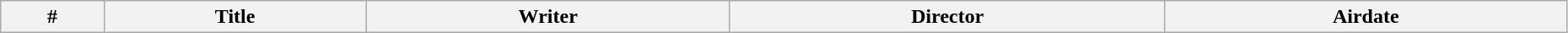<table class="wikitable plainrowheaders" style="width:98%;">
<tr>
<th>#</th>
<th>Title</th>
<th>Writer</th>
<th>Director</th>
<th>Airdate<br>






</th>
</tr>
</table>
